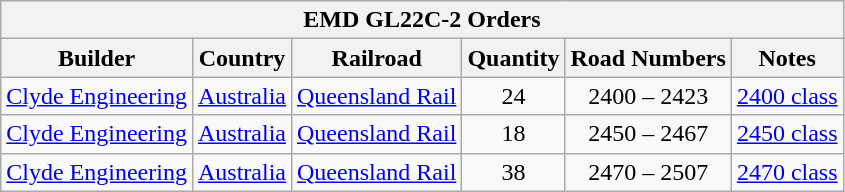<table class="wikitable">
<tr>
<th colspan="6">EMD GL22C-2 Orders</th>
</tr>
<tr>
<th>Builder</th>
<th>Country</th>
<th>Railroad</th>
<th>Quantity</th>
<th>Road Numbers</th>
<th>Notes</th>
</tr>
<tr align="center">
<td><a href='#'>Clyde Engineering</a></td>
<td><a href='#'>Australia</a></td>
<td><a href='#'>Queensland Rail</a></td>
<td>24</td>
<td>2400 – 2423</td>
<td><a href='#'>2400 class</a></td>
</tr>
<tr align="center">
<td><a href='#'>Clyde Engineering</a></td>
<td><a href='#'>Australia</a></td>
<td><a href='#'>Queensland Rail</a></td>
<td>18</td>
<td>2450 – 2467</td>
<td><a href='#'>2450 class</a></td>
</tr>
<tr align="center">
<td><a href='#'>Clyde Engineering</a></td>
<td><a href='#'>Australia</a></td>
<td><a href='#'>Queensland Rail</a></td>
<td>38</td>
<td>2470 – 2507</td>
<td><a href='#'>2470 class</a></td>
</tr>
</table>
